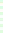<table style="font-size: 85%">
<tr>
<td style="background:#dfd;"></td>
</tr>
<tr>
<td style="background:#dfd;"></td>
</tr>
<tr>
<td style="background:#dfd;"></td>
</tr>
<tr>
<td style="background:#dfd;"></td>
</tr>
<tr>
<td style="background:#dfd;"></td>
</tr>
<tr>
<td style="background:#dfd;"></td>
</tr>
</table>
